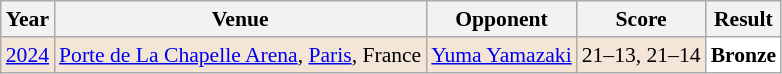<table class="sortable wikitable" style="font-size: 90%;">
<tr>
<th>Year</th>
<th>Venue</th>
<th>Opponent</th>
<th>Score</th>
<th>Result</th>
</tr>
<tr style="background:#F3E6D7">
<td align="center"><a href='#'>2024</a></td>
<td align="left"><a href='#'>Porte de La Chapelle Arena</a>, <a href='#'>Paris</a>, France</td>
<td align="left"> <a href='#'>Yuma Yamazaki</a></td>
<td align="left">21–13, 21–14</td>
<td style="text-align:left; background:white"> <strong>Bronze</strong></td>
</tr>
</table>
